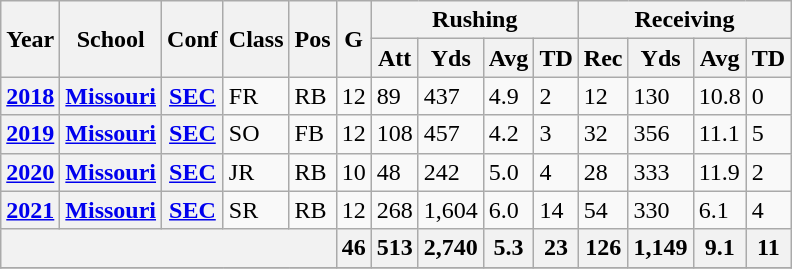<table class="wikitable">
<tr>
<th rowspan="2">Year</th>
<th rowspan="2">School</th>
<th rowspan="2">Conf</th>
<th rowspan="2">Class</th>
<th rowspan="2">Pos</th>
<th rowspan="2">G</th>
<th colspan="4">Rushing</th>
<th colspan="4">Receiving</th>
</tr>
<tr>
<th>Att</th>
<th>Yds</th>
<th>Avg</th>
<th>TD</th>
<th>Rec</th>
<th>Yds</th>
<th>Avg</th>
<th>TD</th>
</tr>
<tr>
<th><a href='#'>2018</a></th>
<th><a href='#'>Missouri</a></th>
<th><a href='#'>SEC</a></th>
<td>FR</td>
<td>RB</td>
<td>12</td>
<td>89</td>
<td>437</td>
<td>4.9</td>
<td>2</td>
<td>12</td>
<td>130</td>
<td>10.8</td>
<td>0</td>
</tr>
<tr>
<th><a href='#'>2019</a></th>
<th><a href='#'>Missouri</a></th>
<th><a href='#'>SEC</a></th>
<td>SO</td>
<td>FB</td>
<td>12</td>
<td>108</td>
<td>457</td>
<td>4.2</td>
<td>3</td>
<td>32</td>
<td>356</td>
<td>11.1</td>
<td>5</td>
</tr>
<tr>
<th><a href='#'>2020</a></th>
<th><a href='#'>Missouri</a></th>
<th><a href='#'>SEC</a></th>
<td>JR</td>
<td>RB</td>
<td>10</td>
<td>48</td>
<td>242</td>
<td>5.0</td>
<td>4</td>
<td>28</td>
<td>333</td>
<td>11.9</td>
<td>2</td>
</tr>
<tr>
<th><a href='#'>2021</a></th>
<th><a href='#'>Missouri</a></th>
<th><a href='#'>SEC</a></th>
<td>SR</td>
<td>RB</td>
<td>12</td>
<td>268</td>
<td>1,604</td>
<td>6.0</td>
<td>14</td>
<td>54</td>
<td>330</td>
<td>6.1</td>
<td>4</td>
</tr>
<tr>
<th colspan="5"></th>
<th>46</th>
<th>513</th>
<th>2,740</th>
<th>5.3</th>
<th>23</th>
<th>126</th>
<th>1,149</th>
<th>9.1</th>
<th>11</th>
</tr>
<tr>
</tr>
</table>
